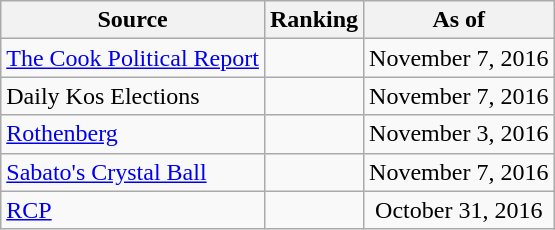<table class="wikitable" style="text-align:center">
<tr>
<th>Source</th>
<th>Ranking</th>
<th>As of</th>
</tr>
<tr>
<td align=left><a href='#'>The Cook Political Report</a></td>
<td></td>
<td>November 7, 2016</td>
</tr>
<tr>
<td align=left>Daily Kos Elections</td>
<td></td>
<td>November 7, 2016</td>
</tr>
<tr>
<td align=left><a href='#'>Rothenberg</a></td>
<td></td>
<td>November 3, 2016</td>
</tr>
<tr>
<td align=left><a href='#'>Sabato's Crystal Ball</a></td>
<td></td>
<td>November 7, 2016</td>
</tr>
<tr>
<td align="left"><a href='#'>RCP</a></td>
<td></td>
<td>October 31, 2016</td>
</tr>
</table>
